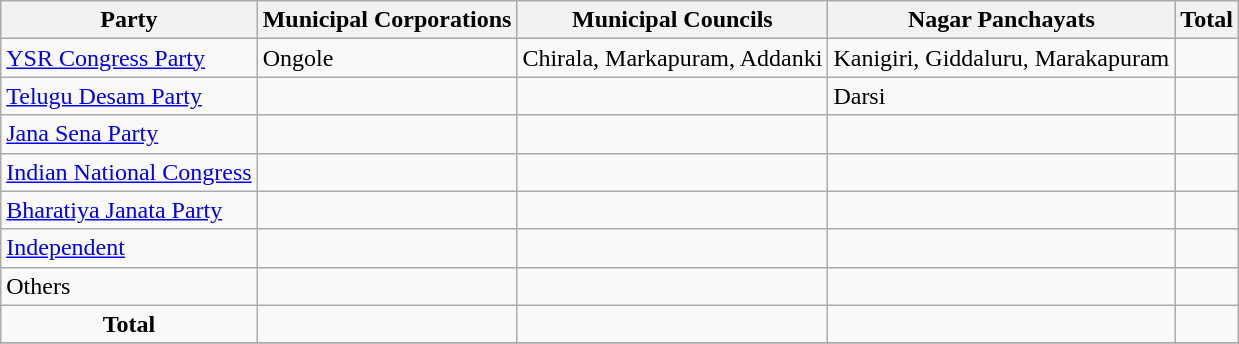<table class="wikitable sortable">
<tr>
<th><strong>Party</strong></th>
<th>Municipal Corporations</th>
<th>Municipal Councils</th>
<th>Nagar Panchayats</th>
<th>Total</th>
</tr>
<tr>
<td><a href='#'>YSR Congress Party</a></td>
<td>Ongole</td>
<td>Chirala, Markapuram, Addanki</td>
<td>Kanigiri, Giddaluru, Marakapuram</td>
<td></td>
</tr>
<tr>
<td><a href='#'>Telugu Desam Party</a></td>
<td></td>
<td></td>
<td>Darsi</td>
<td></td>
</tr>
<tr>
<td><a href='#'>Jana Sena Party</a></td>
<td></td>
<td></td>
<td></td>
<td></td>
</tr>
<tr>
<td><a href='#'>Indian National Congress</a></td>
<td></td>
<td></td>
<td></td>
<td></td>
</tr>
<tr>
<td><a href='#'>Bharatiya Janata Party</a></td>
<td></td>
<td></td>
<td></td>
<td></td>
</tr>
<tr>
<td><a href='#'>Independent</a></td>
<td></td>
<td></td>
<td></td>
<td></td>
</tr>
<tr>
<td>Others</td>
<td></td>
<td></td>
<td></td>
<td></td>
</tr>
<tr>
<td colspan="1" align="center"><strong>Total</strong></td>
<td></td>
<td></td>
<td></td>
<td></td>
</tr>
<tr>
</tr>
</table>
